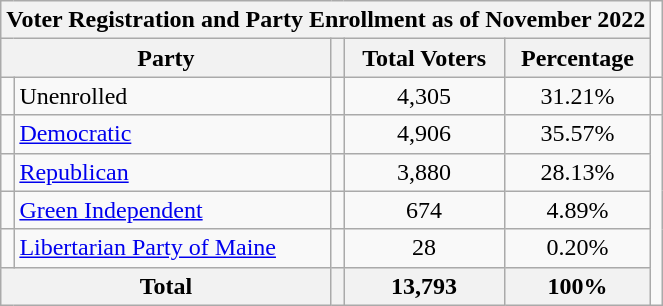<table class=wikitable>
<tr>
<th colspan="5">Voter Registration and Party Enrollment as of November 2022</th>
</tr>
<tr>
<th colspan = 2>Party</th>
<th></th>
<th>Total Voters</th>
<th>Percentage</th>
</tr>
<tr>
<td></td>
<td>Unenrolled</td>
<td></td>
<td align="center">4,305</td>
<td align="center">31.21%</td>
<td></td>
</tr>
<tr>
<td></td>
<td><a href='#'>Democratic</a></td>
<td></td>
<td align="center">4,906</td>
<td align="center">35.57%</td>
</tr>
<tr>
<td></td>
<td><a href='#'>Republican</a></td>
<td></td>
<td align="center">3,880</td>
<td align="center">28.13%</td>
</tr>
<tr>
<td></td>
<td><a href='#'>Green Independent</a></td>
<td></td>
<td align="center">674</td>
<td align="center">4.89%</td>
</tr>
<tr>
<td></td>
<td><a href='#'>Libertarian Party of Maine</a></td>
<td></td>
<td align="center">28</td>
<td align="center">0.20%</td>
</tr>
<tr>
<th colspan="2">Total</th>
<th></th>
<th align="center">13,793</th>
<th align="center">100%</th>
</tr>
</table>
